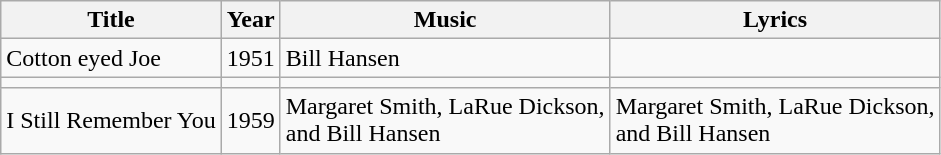<table class="wikitable">
<tr>
<th>Title</th>
<th>Year</th>
<th>Music</th>
<th>Lyrics</th>
</tr>
<tr>
<td>Cotton eyed Joe</td>
<td>1951</td>
<td>Bill Hansen</td>
<td></td>
</tr>
<tr>
<td></td>
<td></td>
<td></td>
<td></td>
</tr>
<tr>
<td>I Still Remember You</td>
<td>1959</td>
<td>Margaret Smith, LaRue Dickson,<br>and Bill Hansen</td>
<td>Margaret Smith, LaRue Dickson,<br>and Bill Hansen</td>
</tr>
</table>
